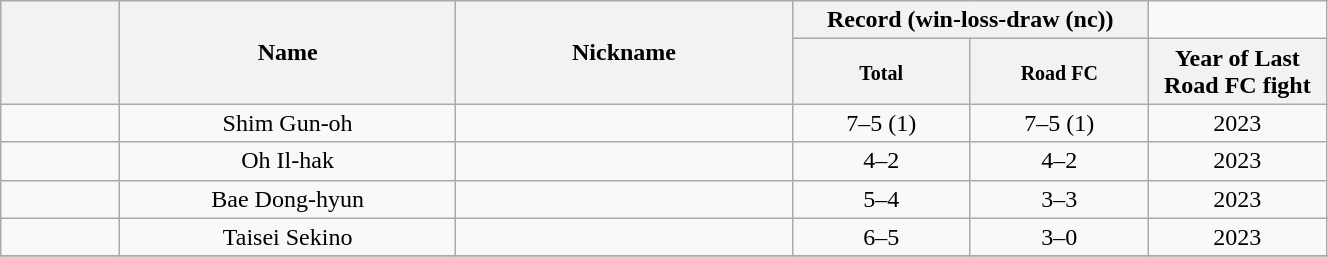<table class="wikitable" width="70%" style="text-align:center;">
<tr>
<th rowspan="2" width="6%"></th>
<th rowspan="2" width="17%">Name</th>
<th rowspan="2" width="17%">Nickname</th>
<th colspan="2" width="18%">Record (win-loss-draw (nc))</th>
</tr>
<tr>
<th width="9%"><small>Total</small></th>
<th width="9%"><small>Road FC</small></th>
<th width="9%">Year of Last Road FC fight</th>
</tr>
<tr>
<td></td>
<td>Shim Gun-oh</td>
<td></td>
<td>7–5 (1)</td>
<td>7–5 (1)</td>
<td>2023</td>
</tr>
<tr>
<td></td>
<td>Oh Il-hak</td>
<td></td>
<td>4–2</td>
<td>4–2</td>
<td>2023</td>
</tr>
<tr>
<td></td>
<td>Bae Dong-hyun</td>
<td></td>
<td>5–4</td>
<td>3–3</td>
<td>2023</td>
</tr>
<tr>
<td></td>
<td>Taisei Sekino</td>
<td></td>
<td>6–5</td>
<td>3–0</td>
<td>2023</td>
</tr>
<tr>
</tr>
</table>
